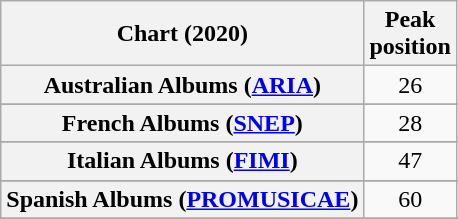<table class="wikitable sortable plainrowheaders" style="text-align:center">
<tr>
<th scope="col">Chart (2020)</th>
<th scope="col">Peak<br>position</th>
</tr>
<tr>
<th scope="row">Australian Albums (<a href='#'>ARIA</a>)</th>
<td>26</td>
</tr>
<tr>
</tr>
<tr>
</tr>
<tr>
</tr>
<tr>
</tr>
<tr>
<th scope="row">French Albums (<a href='#'>SNEP</a>)</th>
<td>28</td>
</tr>
<tr>
</tr>
<tr>
</tr>
<tr>
<th scope="row">Italian Albums (<a href='#'>FIMI</a>)</th>
<td>47</td>
</tr>
<tr>
</tr>
<tr>
</tr>
<tr>
<th scope="row">Spanish Albums (<a href='#'>PROMUSICAE</a>)</th>
<td>60</td>
</tr>
<tr>
</tr>
<tr>
</tr>
<tr>
</tr>
<tr>
</tr>
</table>
